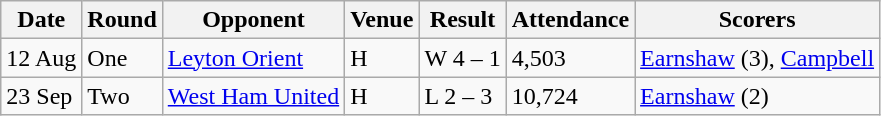<table class="wikitable">
<tr>
<th>Date</th>
<th>Round</th>
<th>Opponent</th>
<th>Venue</th>
<th>Result</th>
<th>Attendance</th>
<th>Scorers</th>
</tr>
<tr>
<td>12 Aug</td>
<td>One</td>
<td><a href='#'>Leyton Orient</a></td>
<td>H</td>
<td>W 4 – 1</td>
<td>4,503</td>
<td><a href='#'>Earnshaw</a> (3), <a href='#'>Campbell</a></td>
</tr>
<tr>
<td>23 Sep</td>
<td>Two</td>
<td><a href='#'>West Ham United</a></td>
<td>H</td>
<td>L 2 – 3</td>
<td>10,724</td>
<td><a href='#'>Earnshaw</a> (2)</td>
</tr>
</table>
